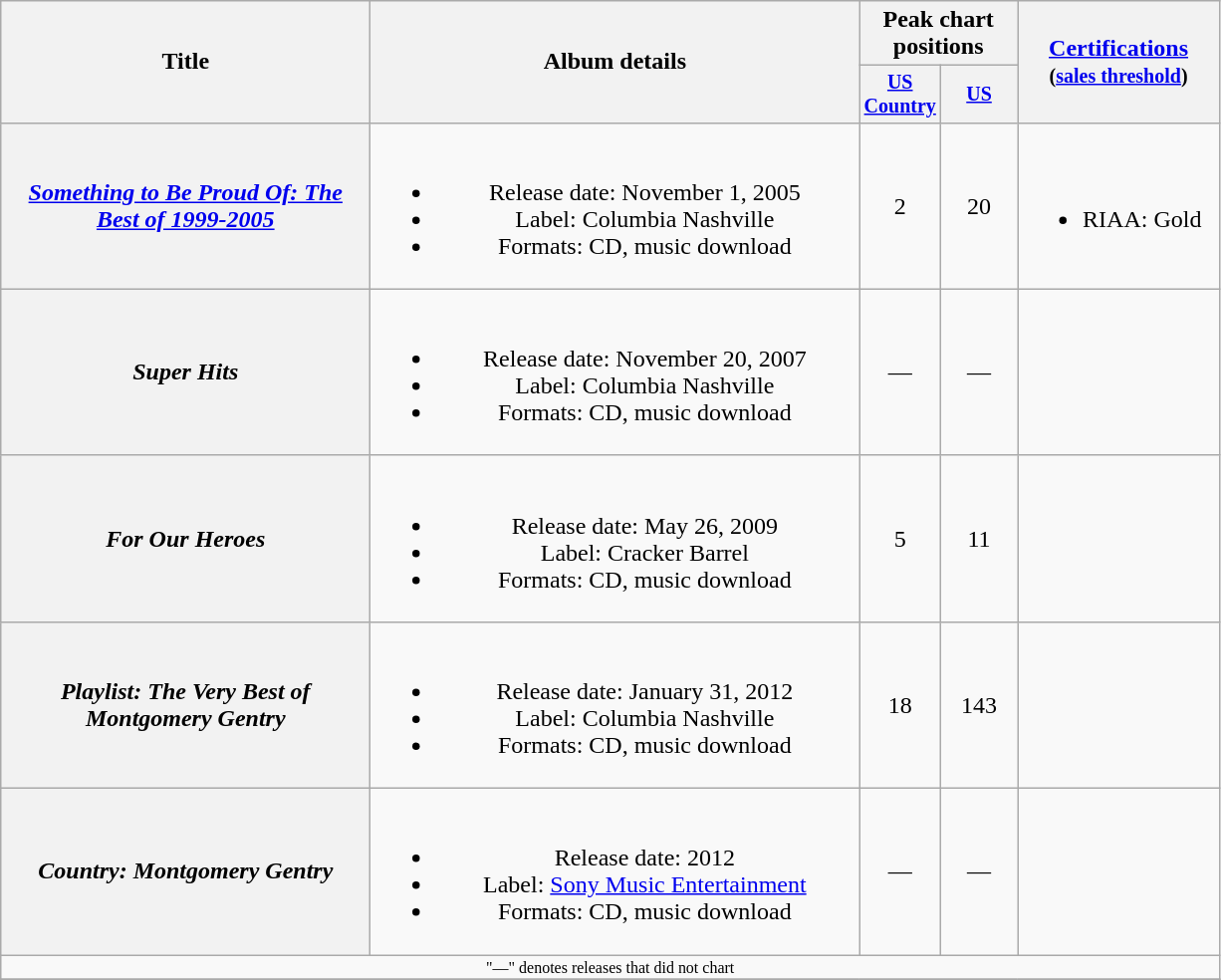<table class="wikitable plainrowheaders" style="text-align:center;">
<tr>
<th rowspan="2" style="width:15em;">Title</th>
<th rowspan="2" style="width:20em;">Album details</th>
<th colspan="2">Peak chart<br>positions</th>
<th rowspan="2" style="width:8em;"><a href='#'>Certifications</a><br><small>(<a href='#'>sales threshold</a>)</small></th>
</tr>
<tr style=font-size:smaller;>
<th width="45"><a href='#'>US Country</a><br></th>
<th width="45"><a href='#'>US</a><br></th>
</tr>
<tr>
<th scope="row"><em><a href='#'>Something to Be Proud Of: The Best of 1999-2005</a></em></th>
<td><br><ul><li>Release date: November 1, 2005</li><li>Label: Columbia Nashville</li><li>Formats: CD, music download</li></ul></td>
<td>2</td>
<td>20</td>
<td align="left"><br><ul><li>RIAA: Gold</li></ul></td>
</tr>
<tr>
<th scope="row"><em>Super Hits</em></th>
<td><br><ul><li>Release date: November 20, 2007</li><li>Label: Columbia Nashville</li><li>Formats: CD, music download</li></ul></td>
<td>—</td>
<td>—</td>
<td></td>
</tr>
<tr>
<th scope="row"><em>For Our Heroes</em></th>
<td><br><ul><li>Release date: May 26, 2009</li><li>Label: Cracker Barrel</li><li>Formats: CD, music download</li></ul></td>
<td>5</td>
<td>11</td>
<td></td>
</tr>
<tr>
<th scope="row"><em>Playlist: The Very Best of Montgomery Gentry</em></th>
<td><br><ul><li>Release date: January 31, 2012</li><li>Label: Columbia Nashville</li><li>Formats: CD, music download</li></ul></td>
<td>18</td>
<td>143</td>
<td></td>
</tr>
<tr>
<th scope="row"><em>Country: Montgomery Gentry</em></th>
<td><br><ul><li>Release date: 2012</li><li>Label: <a href='#'>Sony Music Entertainment</a></li><li>Formats: CD, music download</li></ul></td>
<td>—</td>
<td>—</td>
<td></td>
</tr>
<tr>
<td colspan="5" style="font-size:8pt">"—" denotes releases that did not chart</td>
</tr>
<tr>
</tr>
</table>
